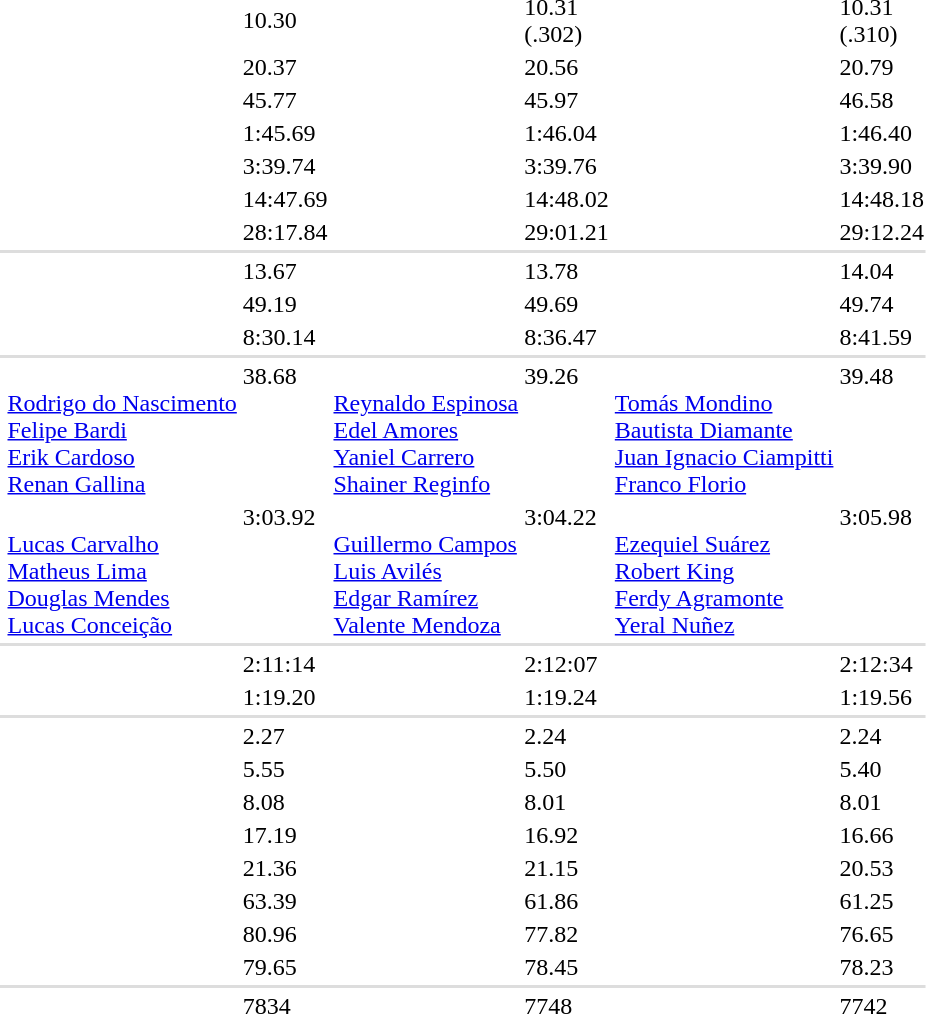<table>
<tr>
<td></td>
<td></td>
<td>10.30</td>
<td></td>
<td>10.31 <br>(.302)</td>
<td></td>
<td>10.31 <br>(.310)</td>
</tr>
<tr>
<td></td>
<td></td>
<td>20.37</td>
<td></td>
<td>20.56</td>
<td></td>
<td>20.79</td>
</tr>
<tr>
<td></td>
<td></td>
<td>45.77</td>
<td></td>
<td>45.97</td>
<td></td>
<td>46.58</td>
</tr>
<tr>
<td></td>
<td></td>
<td>1:45.69</td>
<td></td>
<td>1:46.04</td>
<td></td>
<td>1:46.40</td>
</tr>
<tr>
<td></td>
<td></td>
<td>3:39.74</td>
<td></td>
<td>3:39.76</td>
<td></td>
<td>3:39.90</td>
</tr>
<tr>
<td></td>
<td></td>
<td>14:47.69</td>
<td></td>
<td>14:48.02</td>
<td></td>
<td>14:48.18</td>
</tr>
<tr>
<td></td>
<td></td>
<td>28:17.84</td>
<td></td>
<td>29:01.21</td>
<td></td>
<td>29:12.24</td>
</tr>
<tr bgcolor=#DDDDDD>
<td colspan=7></td>
</tr>
<tr>
<td></td>
<td></td>
<td>13.67</td>
<td></td>
<td>13.78</td>
<td></td>
<td>14.04</td>
</tr>
<tr>
<td></td>
<td></td>
<td>49.19</td>
<td></td>
<td>49.69</td>
<td></td>
<td>49.74</td>
</tr>
<tr>
<td></td>
<td></td>
<td>8:30.14</td>
<td></td>
<td>8:36.47</td>
<td></td>
<td>8:41.59</td>
</tr>
<tr bgcolor=#DDDDDD>
<td colspan=7></td>
</tr>
<tr valign="top">
<td></td>
<td><br><a href='#'>Rodrigo do Nascimento</a><br><a href='#'>Felipe Bardi</a><br><a href='#'>Erik Cardoso</a><br><a href='#'>Renan Gallina</a></td>
<td>38.68</td>
<td><br><a href='#'>Reynaldo Espinosa</a><br><a href='#'>Edel Amores</a><br><a href='#'>Yaniel Carrero</a><br><a href='#'>Shainer Reginfo</a></td>
<td>39.26</td>
<td><br><a href='#'>Tomás Mondino</a><br><a href='#'>Bautista Diamante</a><br><a href='#'>Juan Ignacio Ciampitti</a><br><a href='#'>Franco Florio</a></td>
<td>39.48<br></td>
</tr>
<tr valign="top">
<td></td>
<td><br><a href='#'>Lucas Carvalho</a><br><a href='#'>Matheus Lima</a><br><a href='#'>Douglas Mendes</a><br><a href='#'>Lucas Conceição</a></td>
<td>3:03.92</td>
<td><br><a href='#'>Guillermo Campos</a><br><a href='#'>Luis Avilés</a><br><a href='#'>Edgar Ramírez</a><br><a href='#'>Valente Mendoza</a></td>
<td>3:04.22</td>
<td><br><a href='#'>Ezequiel Suárez</a><br><a href='#'>Robert King</a><br><a href='#'>Ferdy Agramonte</a><br><a href='#'>Yeral Nuñez</a></td>
<td>3:05.98</td>
</tr>
<tr bgcolor=#DDDDDD>
<td colspan=7></td>
</tr>
<tr>
<td></td>
<td></td>
<td>2:11:14</td>
<td></td>
<td>2:12:07</td>
<td></td>
<td>2:12:34</td>
</tr>
<tr>
<td></td>
<td></td>
<td>1:19.20 <strong></strong></td>
<td></td>
<td>1:19.24</td>
<td></td>
<td>1:19.56</td>
</tr>
<tr bgcolor=#DDDDDD>
<td colspan=7></td>
</tr>
<tr>
<td></td>
<td></td>
<td>2.27</td>
<td></td>
<td>2.24</td>
<td></td>
<td>2.24</td>
</tr>
<tr>
<td></td>
<td></td>
<td>5.55</td>
<td></td>
<td>5.50</td>
<td></td>
<td>5.40</td>
</tr>
<tr>
<td></td>
<td></td>
<td>8.08</td>
<td></td>
<td>8.01</td>
<td></td>
<td>8.01</td>
</tr>
<tr>
<td></td>
<td></td>
<td>17.19</td>
<td></td>
<td>16.92</td>
<td></td>
<td>16.66</td>
</tr>
<tr>
<td></td>
<td></td>
<td>21.36</td>
<td></td>
<td>21.15</td>
<td></td>
<td>20.53</td>
</tr>
<tr>
<td></td>
<td></td>
<td>63.39<br></td>
<td></td>
<td>61.86</td>
<td></td>
<td>61.25</td>
</tr>
<tr>
<td></td>
<td></td>
<td>80.96 <strong></strong></td>
<td></td>
<td>77.82</td>
<td></td>
<td>76.65</td>
</tr>
<tr>
<td></td>
<td></td>
<td>79.65</td>
<td></td>
<td>78.45</td>
<td></td>
<td>78.23</td>
</tr>
<tr bgcolor=#DDDDDD>
<td colspan=7></td>
</tr>
<tr>
<td></td>
<td></td>
<td>7834</td>
<td></td>
<td>7748</td>
<td></td>
<td>7742</td>
</tr>
</table>
